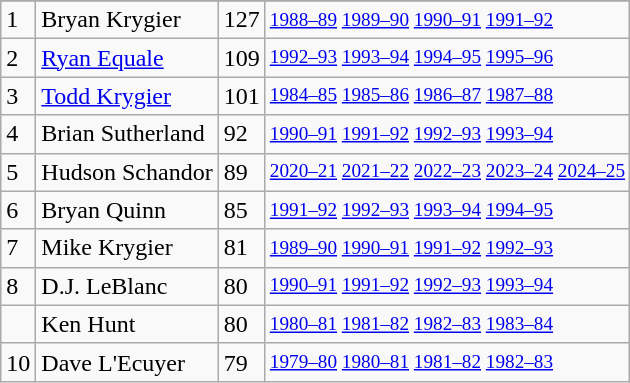<table class="wikitable">
<tr>
</tr>
<tr>
<td>1</td>
<td>Bryan Krygier</td>
<td>127</td>
<td style="font-size:80%;"><a href='#'>1988–89</a> <a href='#'>1989–90</a> <a href='#'>1990–91</a> <a href='#'>1991–92</a></td>
</tr>
<tr>
<td>2</td>
<td><a href='#'>Ryan Equale</a></td>
<td>109</td>
<td style="font-size:80%;"><a href='#'>1992–93</a> <a href='#'>1993–94</a> <a href='#'>1994–95</a> <a href='#'>1995–96</a></td>
</tr>
<tr>
<td>3</td>
<td><a href='#'>Todd Krygier</a></td>
<td>101</td>
<td style="font-size:80%;"><a href='#'>1984–85</a> <a href='#'>1985–86</a> <a href='#'>1986–87</a> <a href='#'>1987–88</a></td>
</tr>
<tr>
<td>4</td>
<td>Brian Sutherland</td>
<td>92</td>
<td style="font-size:80%;"><a href='#'>1990–91</a> <a href='#'>1991–92</a> <a href='#'>1992–93</a> <a href='#'>1993–94</a></td>
</tr>
<tr>
<td>5</td>
<td>Hudson Schandor</td>
<td>89</td>
<td style="font-size:80%;"><a href='#'>2020–21</a> <a href='#'>2021–22</a> <a href='#'>2022–23</a> <a href='#'>2023–24</a> <a href='#'>2024–25</a></td>
</tr>
<tr>
<td>6</td>
<td>Bryan Quinn</td>
<td>85</td>
<td style="font-size:80%;"><a href='#'>1991–92</a> <a href='#'>1992–93</a> <a href='#'>1993–94</a> <a href='#'>1994–95</a></td>
</tr>
<tr>
<td>7</td>
<td>Mike Krygier</td>
<td>81</td>
<td style="font-size:80%;"><a href='#'>1989–90</a> <a href='#'>1990–91</a> <a href='#'>1991–92</a> <a href='#'>1992–93</a></td>
</tr>
<tr>
<td>8</td>
<td>D.J. LeBlanc</td>
<td>80</td>
<td style="font-size:80%;"><a href='#'>1990–91</a> <a href='#'>1991–92</a> <a href='#'>1992–93</a> <a href='#'>1993–94</a></td>
</tr>
<tr>
<td></td>
<td>Ken Hunt</td>
<td>80</td>
<td style="font-size:80%;"><a href='#'>1980–81</a> <a href='#'>1981–82</a> <a href='#'>1982–83</a> <a href='#'>1983–84</a></td>
</tr>
<tr>
<td>10</td>
<td>Dave L'Ecuyer</td>
<td>79</td>
<td style="font-size:80%;"><a href='#'>1979–80</a> <a href='#'>1980–81</a> <a href='#'>1981–82</a> <a href='#'>1982–83</a></td>
</tr>
</table>
